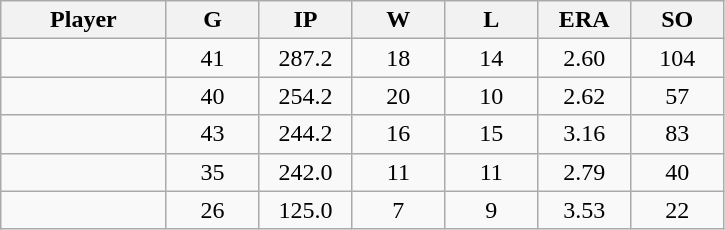<table class="wikitable sortable">
<tr>
<th bgcolor="#DDDDFF" width="16%">Player</th>
<th bgcolor="#DDDDFF" width="9%">G</th>
<th bgcolor="#DDDDFF" width="9%">IP</th>
<th bgcolor="#DDDDFF" width="9%">W</th>
<th bgcolor="#DDDDFF" width="9%">L</th>
<th bgcolor="#DDDDFF" width="9%">ERA</th>
<th bgcolor="#DDDDFF" width="9%">SO</th>
</tr>
<tr align="center">
<td></td>
<td>41</td>
<td>287.2</td>
<td>18</td>
<td>14</td>
<td>2.60</td>
<td>104</td>
</tr>
<tr align="center">
<td></td>
<td>40</td>
<td>254.2</td>
<td>20</td>
<td>10</td>
<td>2.62</td>
<td>57</td>
</tr>
<tr align="center">
<td></td>
<td>43</td>
<td>244.2</td>
<td>16</td>
<td>15</td>
<td>3.16</td>
<td>83</td>
</tr>
<tr align="center">
<td></td>
<td>35</td>
<td>242.0</td>
<td>11</td>
<td>11</td>
<td>2.79</td>
<td>40</td>
</tr>
<tr align="center">
<td></td>
<td>26</td>
<td>125.0</td>
<td>7</td>
<td>9</td>
<td>3.53</td>
<td>22</td>
</tr>
</table>
